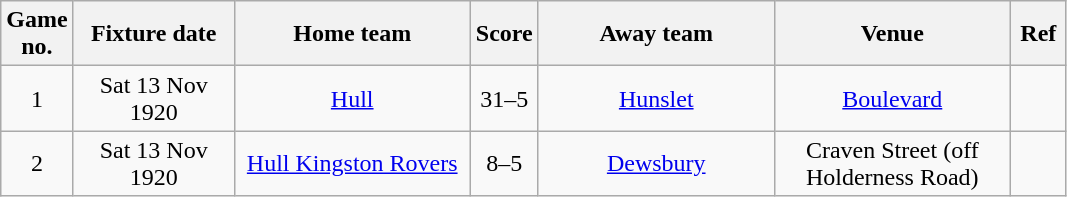<table class="wikitable" style="text-align:center;">
<tr>
<th width=20 abbr="No">Game no.</th>
<th width=100 abbr="Date">Fixture date</th>
<th width=150 abbr="Home team">Home team</th>
<th width=20 abbr="Score">Score</th>
<th width=150 abbr="Away team">Away team</th>
<th width=150 abbr="Venue">Venue</th>
<th width=30 abbr="Ref">Ref</th>
</tr>
<tr>
<td>1</td>
<td>Sat 13 Nov 1920</td>
<td><a href='#'>Hull</a></td>
<td>31–5</td>
<td><a href='#'>Hunslet</a></td>
<td><a href='#'>Boulevard</a></td>
<td></td>
</tr>
<tr>
<td>2</td>
<td>Sat 13 Nov 1920</td>
<td><a href='#'>Hull Kingston Rovers</a></td>
<td>8–5</td>
<td><a href='#'>Dewsbury</a></td>
<td>Craven Street (off Holderness Road)</td>
<td></td>
</tr>
</table>
